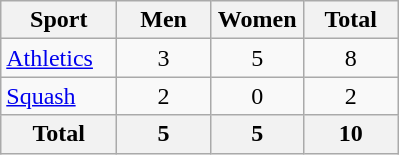<table class="wikitable sortable" style="text-align:center;">
<tr>
<th width=70>Sport</th>
<th width=55>Men</th>
<th width=55>Women</th>
<th width=55>Total</th>
</tr>
<tr>
<td align=left><a href='#'>Athletics</a></td>
<td>3</td>
<td>5</td>
<td>8</td>
</tr>
<tr>
<td align=left><a href='#'>Squash</a></td>
<td>2</td>
<td>0</td>
<td>2</td>
</tr>
<tr>
<th>Total</th>
<th>5</th>
<th>5</th>
<th>10</th>
</tr>
</table>
